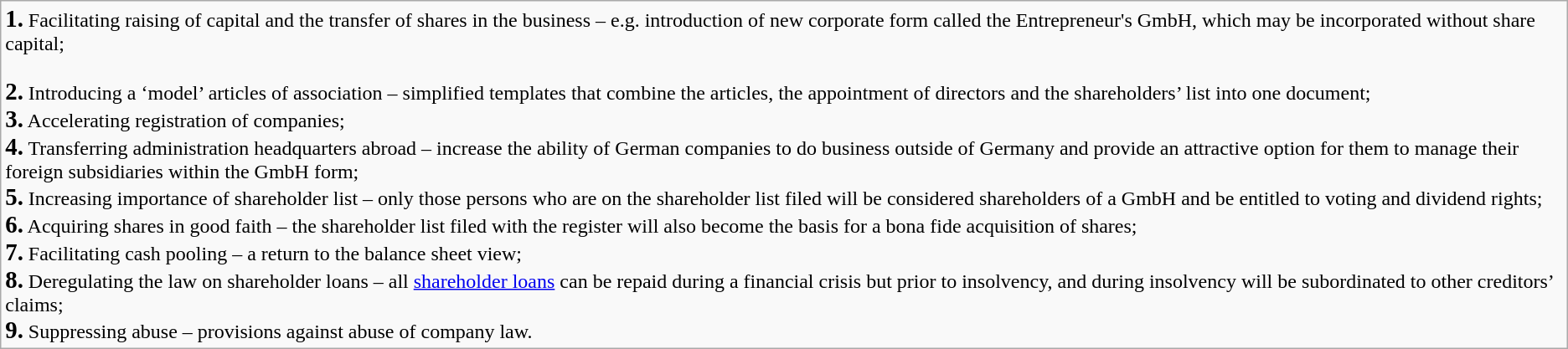<table class="wikitable" border="1">
<tr>
<td><big><strong>1.</strong></big>     	Facilitating raising of capital and the transfer of shares in the business – e.g. introduction of new corporate form called the Entrepreneur's GmbH, which may be incorporated without share capital;<br><br><big><strong>2.</strong></big>        Introducing a ‘model’ articles of association – simplified templates that combine the articles, the appointment of directors and the shareholders’ list into one document;<br>
<big><strong>3.</strong></big>      Accelerating registration of companies;<br>
<big><strong>4.</strong></big>      Transferring administration headquarters abroad – increase the ability of German companies to do business outside of Germany and provide an attractive option for them to manage their foreign subsidiaries within the GmbH form;<br>
<big><strong>5.</strong></big>      Increasing importance of shareholder list – only those persons who are on the shareholder list filed will be considered shareholders of a GmbH and be entitled to voting and dividend rights;<br>
<big><strong>6.</strong></big>      Acquiring shares in good faith – the shareholder list filed with the register will also become the basis for a bona fide acquisition of shares;<br>
<big><strong>7.</strong></big>     Facilitating cash pooling – a return to the balance sheet view;<br>
<big><strong>8.</strong></big>      Deregulating the law on shareholder loans – all <a href='#'>shareholder loans</a> can be repaid during a financial crisis but prior to insolvency, and during insolvency will be subordinated to other creditors’ claims;<br>
<big><strong>9.</strong></big>        Suppressing abuse – provisions against abuse of company law.<br></td>
</tr>
</table>
